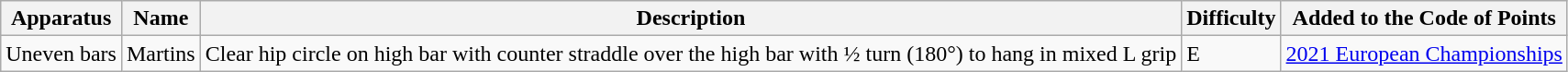<table class="wikitable">
<tr>
<th>Apparatus</th>
<th>Name</th>
<th>Description</th>
<th>Difficulty</th>
<th>Added to the Code of Points</th>
</tr>
<tr>
<td>Uneven bars</td>
<td>Martins</td>
<td>Clear hip circle on high bar with counter straddle over the high bar with ½ turn (180°) to hang in mixed L grip</td>
<td>E</td>
<td><a href='#'>2021 European Championships</a></td>
</tr>
</table>
